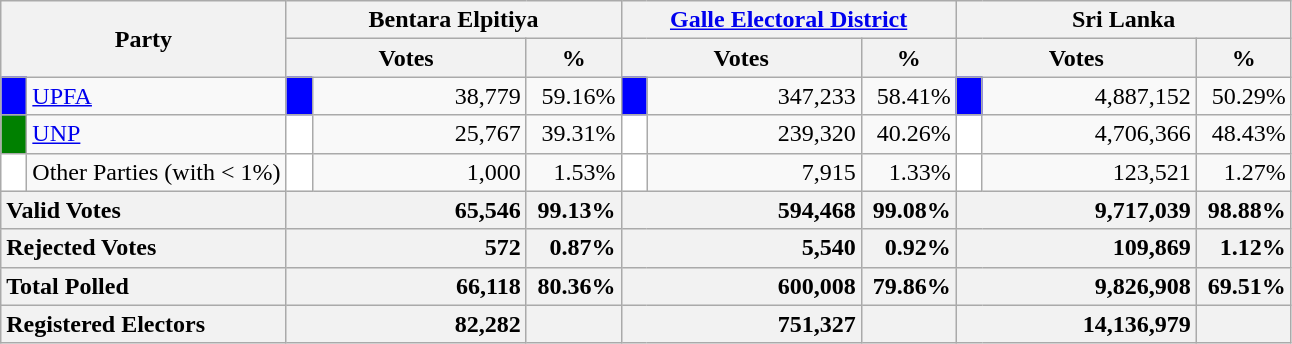<table class="wikitable">
<tr>
<th colspan="2" width="144px"rowspan="2">Party</th>
<th colspan="3" width="216px">Bentara Elpitiya</th>
<th colspan="3" width="216px"><a href='#'>Galle Electoral District</a></th>
<th colspan="3" width="216px">Sri Lanka</th>
</tr>
<tr>
<th colspan="2" width="144px">Votes</th>
<th>%</th>
<th colspan="2" width="144px">Votes</th>
<th>%</th>
<th colspan="2" width="144px">Votes</th>
<th>%</th>
</tr>
<tr>
<td style="background-color:blue;" width="10px"></td>
<td style="text-align:left;"><a href='#'>UPFA</a></td>
<td style="background-color:blue;" width="10px"></td>
<td style="text-align:right;">38,779</td>
<td style="text-align:right;">59.16%</td>
<td style="background-color:blue;" width="10px"></td>
<td style="text-align:right;">347,233</td>
<td style="text-align:right;">58.41%</td>
<td style="background-color:blue;" width="10px"></td>
<td style="text-align:right;">4,887,152</td>
<td style="text-align:right;">50.29%</td>
</tr>
<tr>
<td style="background-color:green;" width="10px"></td>
<td style="text-align:left;"><a href='#'>UNP</a></td>
<td style="background-color:white;" width="10px"></td>
<td style="text-align:right;">25,767</td>
<td style="text-align:right;">39.31%</td>
<td style="background-color:white;" width="10px"></td>
<td style="text-align:right;">239,320</td>
<td style="text-align:right;">40.26%</td>
<td style="background-color:white;" width="10px"></td>
<td style="text-align:right;">4,706,366</td>
<td style="text-align:right;">48.43%</td>
</tr>
<tr>
<td style="background-color:white;" width="10px"></td>
<td style="text-align:left;">Other Parties (with < 1%)</td>
<td style="background-color:white;" width="10px"></td>
<td style="text-align:right;">1,000</td>
<td style="text-align:right;">1.53%</td>
<td style="background-color:white;" width="10px"></td>
<td style="text-align:right;">7,915</td>
<td style="text-align:right;">1.33%</td>
<td style="background-color:white;" width="10px"></td>
<td style="text-align:right;">123,521</td>
<td style="text-align:right;">1.27%</td>
</tr>
<tr>
<th colspan="2" width="144px"style="text-align:left;">Valid Votes</th>
<th style="text-align:right;"colspan="2" width="144px">65,546</th>
<th style="text-align:right;">99.13%</th>
<th style="text-align:right;"colspan="2" width="144px">594,468</th>
<th style="text-align:right;">99.08%</th>
<th style="text-align:right;"colspan="2" width="144px">9,717,039</th>
<th style="text-align:right;">98.88%</th>
</tr>
<tr>
<th colspan="2" width="144px"style="text-align:left;">Rejected Votes</th>
<th style="text-align:right;"colspan="2" width="144px">572</th>
<th style="text-align:right;">0.87%</th>
<th style="text-align:right;"colspan="2" width="144px">5,540</th>
<th style="text-align:right;">0.92%</th>
<th style="text-align:right;"colspan="2" width="144px">109,869</th>
<th style="text-align:right;">1.12%</th>
</tr>
<tr>
<th colspan="2" width="144px"style="text-align:left;">Total Polled</th>
<th style="text-align:right;"colspan="2" width="144px">66,118</th>
<th style="text-align:right;">80.36%</th>
<th style="text-align:right;"colspan="2" width="144px">600,008</th>
<th style="text-align:right;">79.86%</th>
<th style="text-align:right;"colspan="2" width="144px">9,826,908</th>
<th style="text-align:right;">69.51%</th>
</tr>
<tr>
<th colspan="2" width="144px"style="text-align:left;">Registered Electors</th>
<th style="text-align:right;"colspan="2" width="144px">82,282</th>
<th></th>
<th style="text-align:right;"colspan="2" width="144px">751,327</th>
<th></th>
<th style="text-align:right;"colspan="2" width="144px">14,136,979</th>
<th></th>
</tr>
</table>
